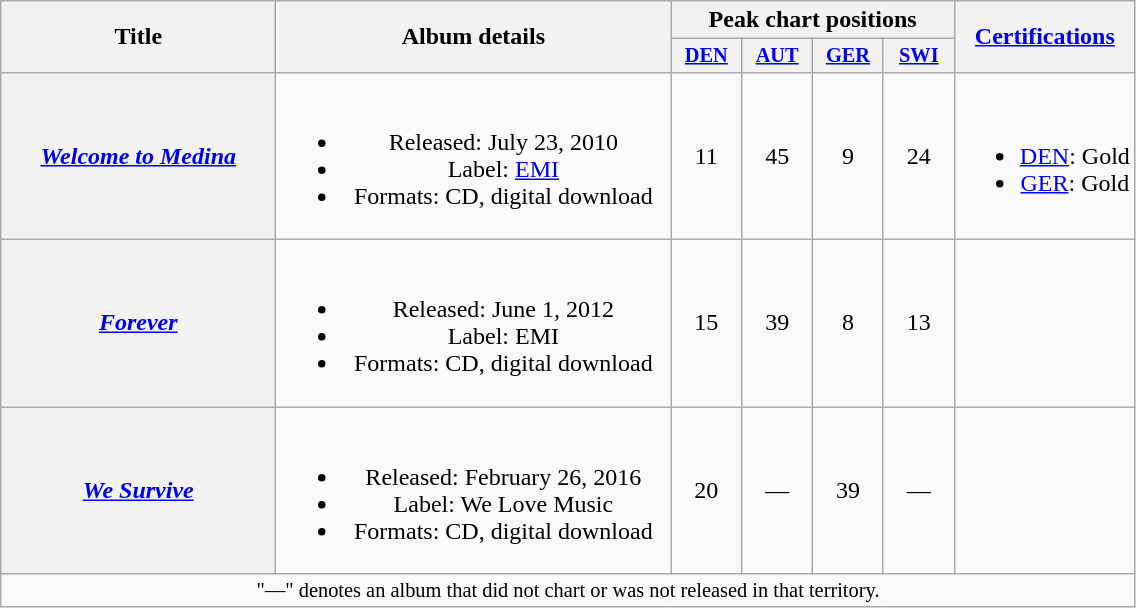<table class="wikitable plainrowheaders" style="text-align:center;" border="1">
<tr>
<th scope="col" rowspan="2" style="width:11em;">Title</th>
<th scope="col" rowspan="2" style="width:16em;">Album details</th>
<th scope="col" colspan="4">Peak chart positions</th>
<th scope="col" rowspan="2"><a href='#'>Certifications</a></th>
</tr>
<tr>
<th scope="col" style="width:3em;font-size:85%;"><a href='#'>DEN</a><br></th>
<th scope="col" style="width:3em;font-size:85%;"><a href='#'>AUT</a><br></th>
<th scope="col" style="width:3em;font-size:85%;"><a href='#'>GER</a><br></th>
<th scope="col" style="width:3em;font-size:85%;"><a href='#'>SWI</a><br></th>
</tr>
<tr>
<th scope="row"><em><a href='#'>Welcome to Medina</a></em></th>
<td><br><ul><li>Released: July 23, 2010</li><li>Label: <a href='#'>EMI</a></li><li>Formats: CD, digital download</li></ul></td>
<td>11</td>
<td>45</td>
<td>9</td>
<td>24</td>
<td><br><ul><li><a href='#'>DEN</a>: Gold</li><li><a href='#'>GER</a>: Gold</li></ul></td>
</tr>
<tr>
<th scope="row"><em><a href='#'>Forever</a></em></th>
<td><br><ul><li>Released: June 1, 2012</li><li>Label: EMI</li><li>Formats: CD, digital download</li></ul></td>
<td>15</td>
<td>39</td>
<td>8</td>
<td>13</td>
<td></td>
</tr>
<tr>
<th scope="row"><em><a href='#'>We Survive</a></em></th>
<td><br><ul><li>Released: February 26, 2016</li><li>Label: We Love Music</li><li>Formats: CD, digital download</li></ul></td>
<td>20</td>
<td>—</td>
<td>39</td>
<td>—</td>
<td></td>
</tr>
<tr>
<td colspan="7" style="font-size:85%">"—" denotes an album that did not chart or was not released in that territory.</td>
</tr>
</table>
